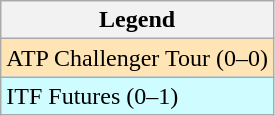<table class=wikitable>
<tr>
<th>Legend</th>
</tr>
<tr bgcolor=moccasin>
<td>ATP Challenger Tour (0–0)</td>
</tr>
<tr bgcolor=CFFCFF>
<td>ITF Futures (0–1)</td>
</tr>
</table>
